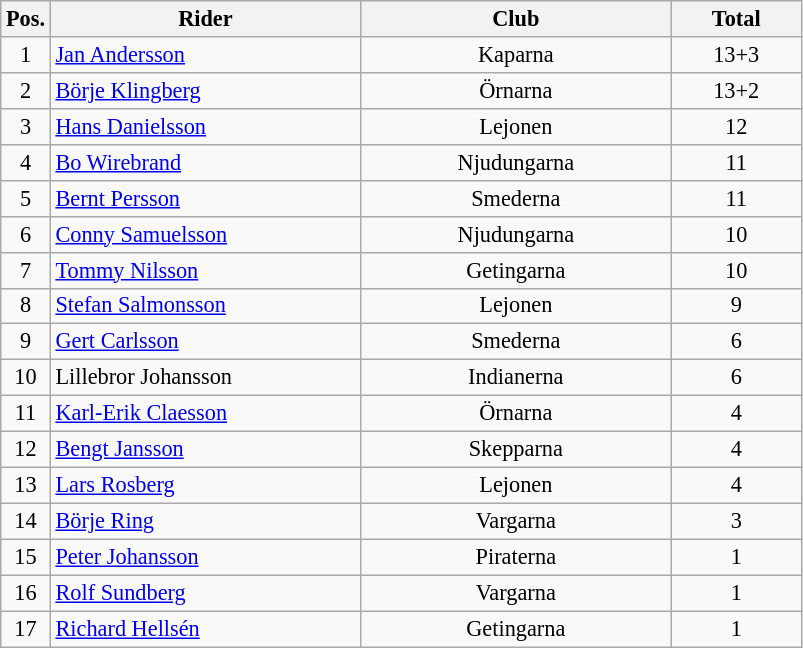<table class=wikitable style="font-size:93%;">
<tr>
<th width=25px>Pos.</th>
<th width=200px>Rider</th>
<th width=200px>Club</th>
<th width=80px>Total</th>
</tr>
<tr align=center>
<td>1</td>
<td align=left><a href='#'>Jan Andersson</a></td>
<td>Kaparna</td>
<td>13+3</td>
</tr>
<tr align=center>
<td>2</td>
<td align=left><a href='#'>Börje Klingberg</a></td>
<td>Örnarna</td>
<td>13+2</td>
</tr>
<tr align=center>
<td>3</td>
<td align=left><a href='#'>Hans Danielsson</a></td>
<td>Lejonen</td>
<td>12</td>
</tr>
<tr align=center>
<td>4</td>
<td align=left><a href='#'>Bo Wirebrand</a></td>
<td>Njudungarna</td>
<td>11</td>
</tr>
<tr align=center>
<td>5</td>
<td align=left><a href='#'>Bernt Persson</a></td>
<td>Smederna</td>
<td>11</td>
</tr>
<tr align=center>
<td>6</td>
<td align=left><a href='#'>Conny Samuelsson</a></td>
<td>Njudungarna</td>
<td>10</td>
</tr>
<tr align=center>
<td>7</td>
<td align=left><a href='#'>Tommy Nilsson</a></td>
<td>Getingarna</td>
<td>10</td>
</tr>
<tr align=center>
<td>8</td>
<td align=left><a href='#'>Stefan Salmonsson</a></td>
<td>Lejonen</td>
<td>9</td>
</tr>
<tr align=center>
<td>9</td>
<td align=left><a href='#'>Gert Carlsson</a></td>
<td>Smederna</td>
<td>6</td>
</tr>
<tr align=center>
<td>10</td>
<td align=left>Lillebror Johansson</td>
<td>Indianerna</td>
<td>6</td>
</tr>
<tr align=center>
<td>11</td>
<td align=left><a href='#'>Karl-Erik Claesson</a></td>
<td>Örnarna</td>
<td>4</td>
</tr>
<tr align=center>
<td>12</td>
<td align=left><a href='#'>Bengt Jansson</a></td>
<td>Skepparna</td>
<td>4</td>
</tr>
<tr align=center>
<td>13</td>
<td align=left><a href='#'>Lars Rosberg</a></td>
<td>Lejonen</td>
<td>4</td>
</tr>
<tr align=center>
<td>14</td>
<td align=left><a href='#'>Börje Ring</a></td>
<td>Vargarna</td>
<td>3</td>
</tr>
<tr align=center>
<td>15</td>
<td align=left><a href='#'>Peter Johansson</a></td>
<td>Piraterna</td>
<td>1</td>
</tr>
<tr align=center>
<td>16</td>
<td align=left><a href='#'>Rolf Sundberg</a></td>
<td>Vargarna</td>
<td>1</td>
</tr>
<tr align=center>
<td>17</td>
<td align=left><a href='#'>Richard Hellsén</a></td>
<td>Getingarna</td>
<td>1</td>
</tr>
</table>
